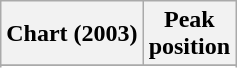<table class="wikitable sortable plainrowheaders">
<tr>
<th>Chart (2003)</th>
<th>Peak<br>position</th>
</tr>
<tr>
</tr>
<tr>
</tr>
</table>
